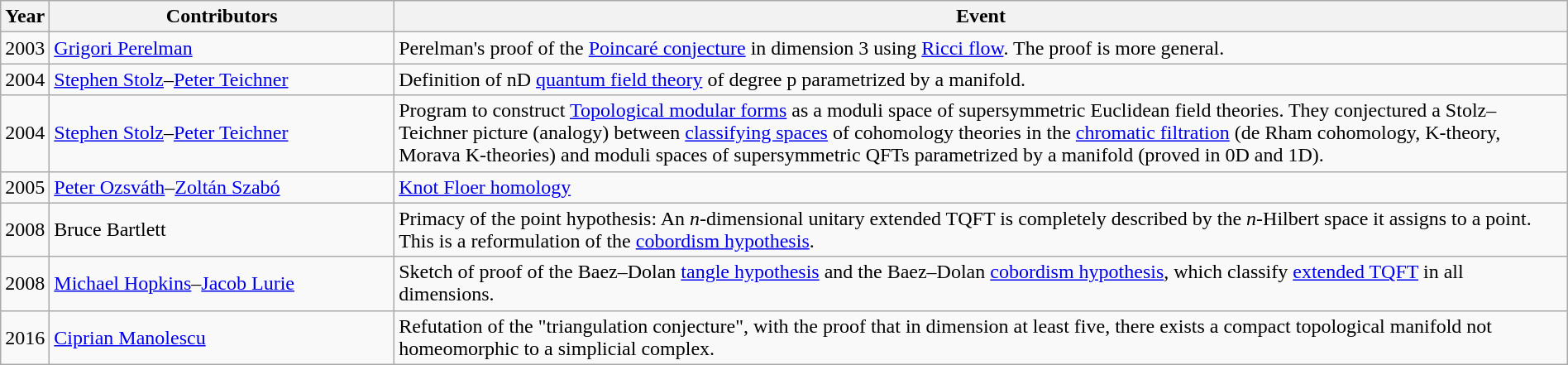<table class="wikitable sortable" width="100%">
<tr>
<th>Year</th>
<th style="width:22%">Contributors</th>
<th>Event</th>
</tr>
<tr>
<td>2003</td>
<td><a href='#'>Grigori Perelman</a></td>
<td>Perelman's proof of the <a href='#'>Poincaré conjecture</a> in dimension 3 using <a href='#'>Ricci flow</a>. The proof is more general.</td>
</tr>
<tr>
<td>2004</td>
<td><a href='#'>Stephen Stolz</a>–<a href='#'>Peter Teichner</a></td>
<td>Definition of nD <a href='#'>quantum field theory</a> of degree p parametrized by a manifold.</td>
</tr>
<tr>
<td>2004</td>
<td><a href='#'>Stephen Stolz</a>–<a href='#'>Peter Teichner</a></td>
<td>Program to construct <a href='#'>Topological modular forms</a> as a moduli space of supersymmetric Euclidean field theories. They conjectured a Stolz–Teichner picture (analogy) between <a href='#'>classifying spaces</a> of cohomology theories in the <a href='#'>chromatic filtration</a> (de Rham cohomology, K-theory, Morava K-theories) and moduli spaces of supersymmetric QFTs parametrized by a manifold (proved in 0D and 1D).</td>
</tr>
<tr>
<td>2005</td>
<td><a href='#'>Peter Ozsváth</a>–<a href='#'>Zoltán Szabó</a></td>
<td><a href='#'>Knot Floer homology</a></td>
</tr>
<tr>
<td>2008</td>
<td>Bruce Bartlett</td>
<td>Primacy of the point hypothesis: An <em>n</em>-dimensional unitary extended TQFT is completely described by the <em>n</em>-Hilbert space it assigns to a point. This is a reformulation of the <a href='#'>cobordism hypothesis</a>.</td>
</tr>
<tr>
<td>2008</td>
<td><a href='#'>Michael Hopkins</a>–<a href='#'>Jacob Lurie</a></td>
<td>Sketch of proof of the Baez–Dolan <a href='#'>tangle hypothesis</a> and the Baez–Dolan <a href='#'>cobordism hypothesis</a>, which classify <a href='#'>extended TQFT</a> in all dimensions.</td>
</tr>
<tr>
<td>2016</td>
<td><a href='#'>Ciprian Manolescu</a></td>
<td>Refutation of the "triangulation conjecture", with the proof that in dimension at least five, there exists a compact topological manifold not homeomorphic to a simplicial complex.</td>
</tr>
</table>
